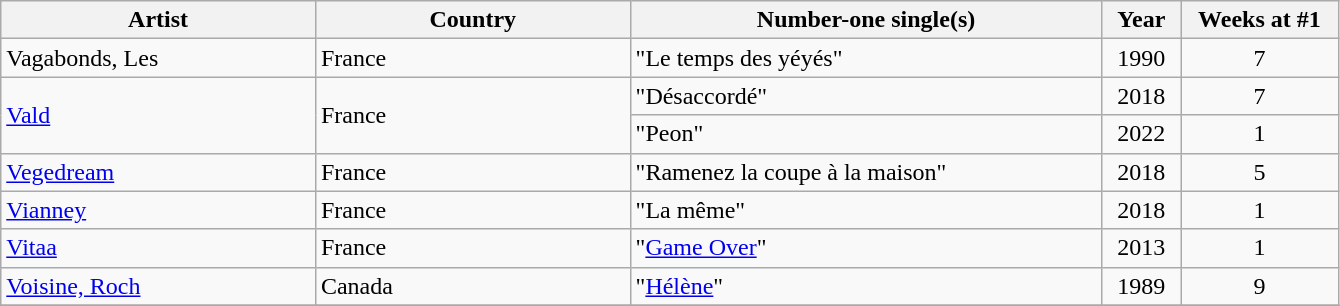<table class="wikitable">
<tr>
<th width="20%">Artist</th>
<th width="20%">Country</th>
<th width="30%">Number-one single(s)</th>
<th width="5%">Year</th>
<th width="10%">Weeks at #1</th>
</tr>
<tr>
<td>Vagabonds, Les</td>
<td>France</td>
<td>"Le temps des yéyés"</td>
<td align=center>1990</td>
<td align=center>7</td>
</tr>
<tr>
<td rowspan=2><a href='#'>Vald</a></td>
<td rowspan=2>France</td>
<td>"Désaccordé"</td>
<td align=center>2018</td>
<td align=center>7</td>
</tr>
<tr>
<td>"Peon"</td>
<td align=center>2022</td>
<td align=center>1</td>
</tr>
<tr>
<td><a href='#'>Vegedream</a></td>
<td>France</td>
<td>"Ramenez la coupe à la maison"</td>
<td align=center>2018</td>
<td align=center>5</td>
</tr>
<tr>
<td><a href='#'>Vianney</a></td>
<td>France</td>
<td>"La même"</td>
<td align=center>2018</td>
<td align=center>1</td>
</tr>
<tr>
<td><a href='#'>Vitaa</a></td>
<td>France</td>
<td>"<a href='#'>Game Over</a>"</td>
<td align=center>2013</td>
<td align=center>1</td>
</tr>
<tr>
<td><a href='#'>Voisine, Roch</a></td>
<td>Canada</td>
<td>"<a href='#'>Hélène</a>"</td>
<td align=center>1989</td>
<td align=center>9</td>
</tr>
<tr>
</tr>
</table>
